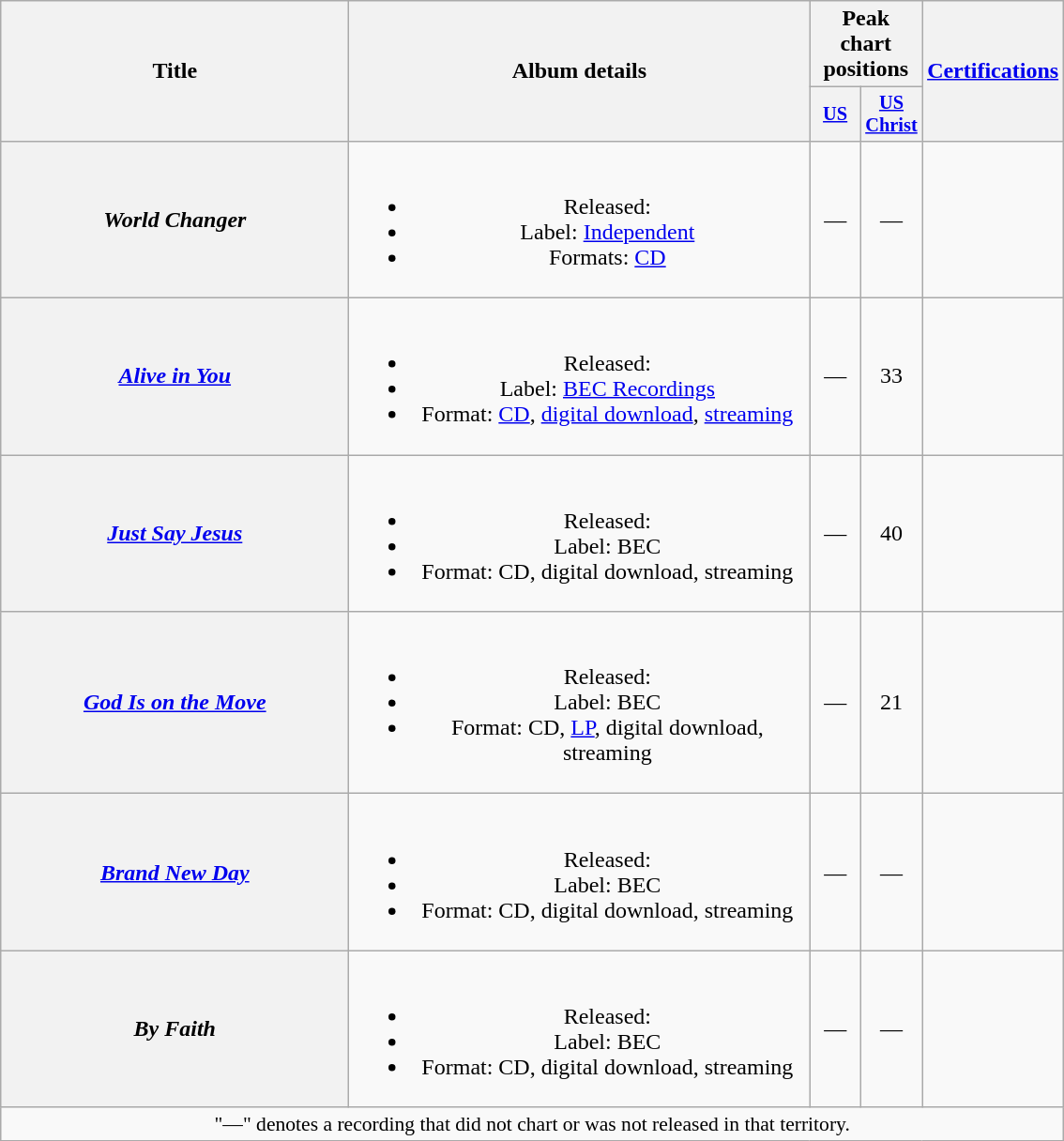<table class="wikitable plainrowheaders" style="text-align:center;">
<tr>
<th rowspan="2" scope="col" style="width:15em;">Title</th>
<th rowspan="2" scope="col" style="width:20em;">Album details</th>
<th colspan="2" scope="col">Peak chart positions</th>
<th rowspan="2" scope="col"><a href='#'>Certifications</a></th>
</tr>
<tr>
<th scope="col" style="width:2.2em;font-size:85%;"><a href='#'>US</a><br></th>
<th scope="col" style="width:2.2em;font-size:85%;"><a href='#'>US<br>Christ</a><br></th>
</tr>
<tr>
<th scope="row"><em>World Changer</em></th>
<td><br><ul><li>Released: </li><li>Label: <a href='#'>Independent</a></li><li>Formats: <a href='#'>CD</a></li></ul></td>
<td>—</td>
<td>—</td>
<td></td>
</tr>
<tr>
<th scope="row"><em><a href='#'>Alive in You</a></em></th>
<td><br><ul><li>Released: </li><li>Label: <a href='#'>BEC Recordings</a></li><li>Format: <a href='#'>CD</a>, <a href='#'>digital download</a>, <a href='#'>streaming</a></li></ul></td>
<td>—</td>
<td>33</td>
<td></td>
</tr>
<tr>
<th scope="row"><em><a href='#'>Just Say Jesus</a></em></th>
<td><br><ul><li>Released: </li><li>Label: BEC</li><li>Format: CD, digital download, streaming</li></ul></td>
<td>—</td>
<td>40</td>
<td></td>
</tr>
<tr>
<th scope="row"><em><a href='#'>God Is on the Move</a></em></th>
<td><br><ul><li>Released: </li><li>Label: BEC</li><li>Format: CD, <a href='#'>LP</a>, digital download, streaming</li></ul></td>
<td>—</td>
<td>21</td>
<td></td>
</tr>
<tr>
<th scope="row"><em><a href='#'>Brand New Day</a></em></th>
<td><br><ul><li>Released: </li><li>Label: BEC</li><li>Format: CD, digital download, streaming</li></ul></td>
<td>—</td>
<td>—</td>
<td></td>
</tr>
<tr>
<th scope="row"><em>By Faith</em></th>
<td><br><ul><li>Released: </li><li>Label: BEC</li><li>Format: CD, digital download, streaming</li></ul></td>
<td>—</td>
<td>—</td>
<td></td>
</tr>
<tr>
<td colspan="5" style="font-size:90%">"—" denotes a recording that did not chart or was not released in that territory.</td>
</tr>
</table>
